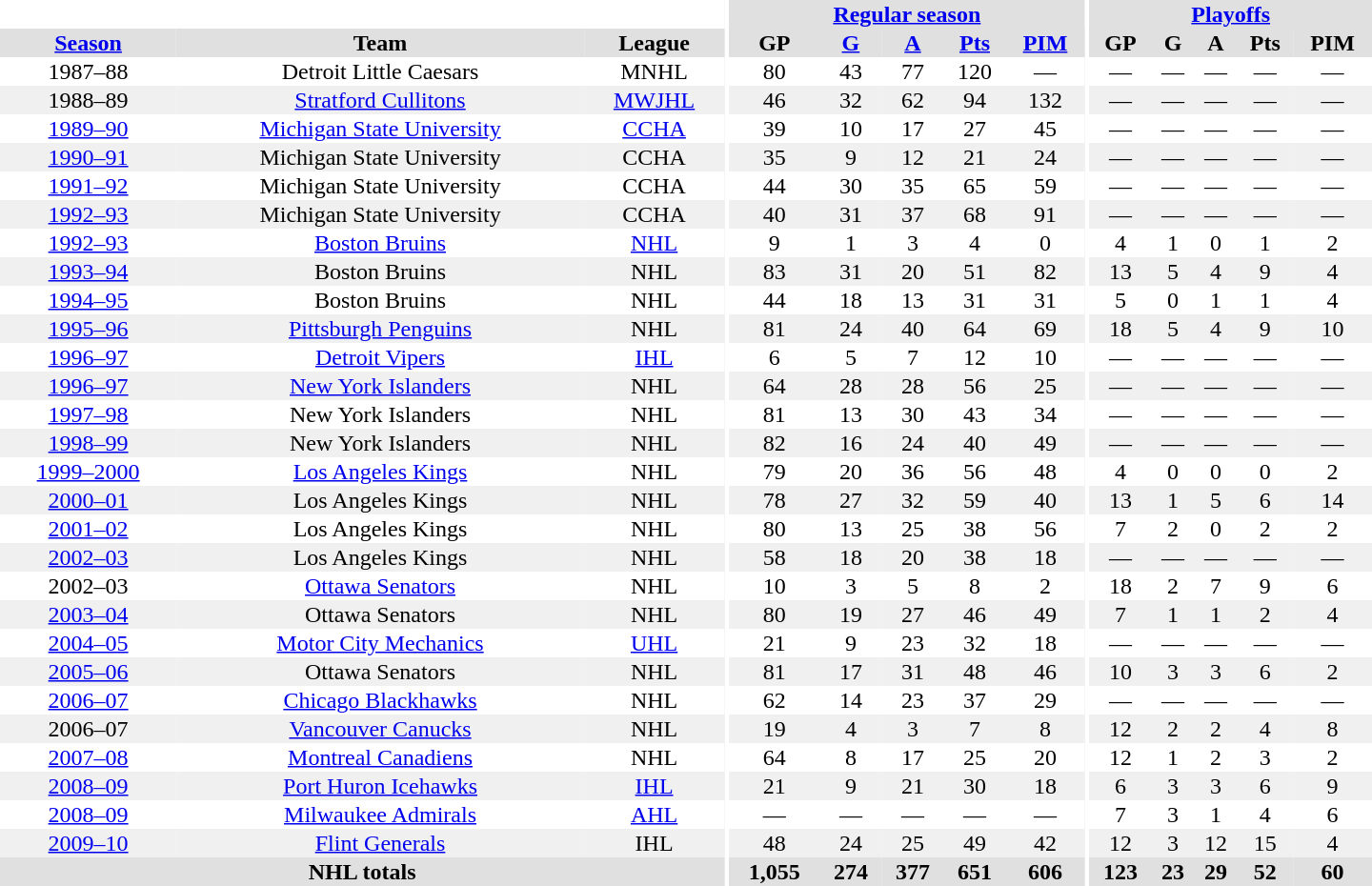<table border="0" cellpadding="1" cellspacing="0" style="text-align:center; width:60em">
<tr bgcolor="#e0e0e0">
<th colspan="3"  bgcolor="#ffffff"></th>
<th rowspan="100" bgcolor="#ffffff"></th>
<th colspan="5"><a href='#'>Regular season</a></th>
<th rowspan="100" bgcolor="#ffffff"></th>
<th colspan="5"><a href='#'>Playoffs</a></th>
</tr>
<tr bgcolor="#e0e0e0">
<th><a href='#'>Season</a></th>
<th>Team</th>
<th>League</th>
<th>GP</th>
<th><a href='#'>G</a></th>
<th><a href='#'>A</a></th>
<th><a href='#'>Pts</a></th>
<th><a href='#'>PIM</a></th>
<th>GP</th>
<th>G</th>
<th>A</th>
<th>Pts</th>
<th>PIM</th>
</tr>
<tr>
<td>1987–88</td>
<td>Detroit Little Caesars</td>
<td>MNHL</td>
<td>80</td>
<td>43</td>
<td>77</td>
<td>120</td>
<td>—</td>
<td>—</td>
<td>—</td>
<td>—</td>
<td>—</td>
<td>—</td>
</tr>
<tr bgcolor="#f0f0f0">
<td>1988–89</td>
<td><a href='#'>Stratford Cullitons</a></td>
<td><a href='#'>MWJHL</a></td>
<td>46</td>
<td>32</td>
<td>62</td>
<td>94</td>
<td>132</td>
<td>—</td>
<td>—</td>
<td>—</td>
<td>—</td>
<td>—</td>
</tr>
<tr>
<td><a href='#'>1989–90</a></td>
<td><a href='#'>Michigan State University</a></td>
<td><a href='#'>CCHA</a></td>
<td>39</td>
<td>10</td>
<td>17</td>
<td>27</td>
<td>45</td>
<td>—</td>
<td>—</td>
<td>—</td>
<td>—</td>
<td>—</td>
</tr>
<tr bgcolor="#f0f0f0">
<td><a href='#'>1990–91</a></td>
<td>Michigan State University</td>
<td>CCHA</td>
<td>35</td>
<td>9</td>
<td>12</td>
<td>21</td>
<td>24</td>
<td>—</td>
<td>—</td>
<td>—</td>
<td>—</td>
<td>—</td>
</tr>
<tr>
<td><a href='#'>1991–92</a></td>
<td>Michigan State University</td>
<td>CCHA</td>
<td>44</td>
<td>30</td>
<td>35</td>
<td>65</td>
<td>59</td>
<td>—</td>
<td>—</td>
<td>—</td>
<td>—</td>
<td>—</td>
</tr>
<tr bgcolor="#f0f0f0">
<td><a href='#'>1992–93</a></td>
<td>Michigan State University</td>
<td>CCHA</td>
<td>40</td>
<td>31</td>
<td>37</td>
<td>68</td>
<td>91</td>
<td>—</td>
<td>—</td>
<td>—</td>
<td>—</td>
<td>—</td>
</tr>
<tr>
<td><a href='#'>1992–93</a></td>
<td><a href='#'>Boston Bruins</a></td>
<td><a href='#'>NHL</a></td>
<td>9</td>
<td>1</td>
<td>3</td>
<td>4</td>
<td>0</td>
<td>4</td>
<td>1</td>
<td>0</td>
<td>1</td>
<td>2</td>
</tr>
<tr bgcolor="#f0f0f0">
<td><a href='#'>1993–94</a></td>
<td>Boston Bruins</td>
<td>NHL</td>
<td>83</td>
<td>31</td>
<td>20</td>
<td>51</td>
<td>82</td>
<td>13</td>
<td>5</td>
<td>4</td>
<td>9</td>
<td>4</td>
</tr>
<tr>
<td><a href='#'>1994–95</a></td>
<td>Boston Bruins</td>
<td>NHL</td>
<td>44</td>
<td>18</td>
<td>13</td>
<td>31</td>
<td>31</td>
<td>5</td>
<td>0</td>
<td>1</td>
<td>1</td>
<td>4</td>
</tr>
<tr bgcolor="#f0f0f0">
<td><a href='#'>1995–96</a></td>
<td><a href='#'>Pittsburgh Penguins</a></td>
<td>NHL</td>
<td>81</td>
<td>24</td>
<td>40</td>
<td>64</td>
<td>69</td>
<td>18</td>
<td>5</td>
<td>4</td>
<td>9</td>
<td>10</td>
</tr>
<tr>
<td><a href='#'>1996–97</a></td>
<td><a href='#'>Detroit Vipers</a></td>
<td><a href='#'>IHL</a></td>
<td>6</td>
<td>5</td>
<td>7</td>
<td>12</td>
<td>10</td>
<td>—</td>
<td>—</td>
<td>—</td>
<td>—</td>
<td>—</td>
</tr>
<tr bgcolor="#f0f0f0">
<td><a href='#'>1996–97</a></td>
<td><a href='#'>New York Islanders</a></td>
<td>NHL</td>
<td>64</td>
<td>28</td>
<td>28</td>
<td>56</td>
<td>25</td>
<td>—</td>
<td>—</td>
<td>—</td>
<td>—</td>
<td>—</td>
</tr>
<tr>
<td><a href='#'>1997–98</a></td>
<td>New York Islanders</td>
<td>NHL</td>
<td>81</td>
<td>13</td>
<td>30</td>
<td>43</td>
<td>34</td>
<td>—</td>
<td>—</td>
<td>—</td>
<td>—</td>
<td>—</td>
</tr>
<tr bgcolor="#f0f0f0">
<td><a href='#'>1998–99</a></td>
<td>New York Islanders</td>
<td>NHL</td>
<td>82</td>
<td>16</td>
<td>24</td>
<td>40</td>
<td>49</td>
<td>—</td>
<td>—</td>
<td>—</td>
<td>—</td>
<td>—</td>
</tr>
<tr>
<td><a href='#'>1999–2000</a></td>
<td><a href='#'>Los Angeles Kings</a></td>
<td>NHL</td>
<td>79</td>
<td>20</td>
<td>36</td>
<td>56</td>
<td>48</td>
<td>4</td>
<td>0</td>
<td>0</td>
<td>0</td>
<td>2</td>
</tr>
<tr bgcolor="#f0f0f0">
<td><a href='#'>2000–01</a></td>
<td>Los Angeles Kings</td>
<td>NHL</td>
<td>78</td>
<td>27</td>
<td>32</td>
<td>59</td>
<td>40</td>
<td>13</td>
<td>1</td>
<td>5</td>
<td>6</td>
<td>14</td>
</tr>
<tr>
<td><a href='#'>2001–02</a></td>
<td>Los Angeles Kings</td>
<td>NHL</td>
<td>80</td>
<td>13</td>
<td>25</td>
<td>38</td>
<td>56</td>
<td>7</td>
<td>2</td>
<td>0</td>
<td>2</td>
<td>2</td>
</tr>
<tr bgcolor="#f0f0f0">
<td><a href='#'>2002–03</a></td>
<td>Los Angeles Kings</td>
<td>NHL</td>
<td>58</td>
<td>18</td>
<td>20</td>
<td>38</td>
<td>18</td>
<td>—</td>
<td>—</td>
<td>—</td>
<td>—</td>
<td>—</td>
</tr>
<tr>
<td>2002–03</td>
<td><a href='#'>Ottawa Senators</a></td>
<td>NHL</td>
<td>10</td>
<td>3</td>
<td>5</td>
<td>8</td>
<td>2</td>
<td>18</td>
<td>2</td>
<td>7</td>
<td>9</td>
<td>6</td>
</tr>
<tr bgcolor="#f0f0f0">
<td><a href='#'>2003–04</a></td>
<td>Ottawa Senators</td>
<td>NHL</td>
<td>80</td>
<td>19</td>
<td>27</td>
<td>46</td>
<td>49</td>
<td>7</td>
<td>1</td>
<td>1</td>
<td>2</td>
<td>4</td>
</tr>
<tr>
<td><a href='#'>2004–05</a></td>
<td><a href='#'>Motor City Mechanics</a></td>
<td><a href='#'>UHL</a></td>
<td>21</td>
<td>9</td>
<td>23</td>
<td>32</td>
<td>18</td>
<td>—</td>
<td>—</td>
<td>—</td>
<td>—</td>
<td>—</td>
</tr>
<tr bgcolor="#f0f0f0">
<td><a href='#'>2005–06</a></td>
<td>Ottawa Senators</td>
<td>NHL</td>
<td>81</td>
<td>17</td>
<td>31</td>
<td>48</td>
<td>46</td>
<td>10</td>
<td>3</td>
<td>3</td>
<td>6</td>
<td>2</td>
</tr>
<tr>
<td><a href='#'>2006–07</a></td>
<td><a href='#'>Chicago Blackhawks</a></td>
<td>NHL</td>
<td>62</td>
<td>14</td>
<td>23</td>
<td>37</td>
<td>29</td>
<td>—</td>
<td>—</td>
<td>—</td>
<td>—</td>
<td>—</td>
</tr>
<tr bgcolor="#f0f0f0">
<td>2006–07</td>
<td><a href='#'>Vancouver Canucks</a></td>
<td>NHL</td>
<td>19</td>
<td>4</td>
<td>3</td>
<td>7</td>
<td>8</td>
<td>12</td>
<td>2</td>
<td>2</td>
<td>4</td>
<td>8</td>
</tr>
<tr>
<td><a href='#'>2007–08</a></td>
<td><a href='#'>Montreal Canadiens</a></td>
<td>NHL</td>
<td>64</td>
<td>8</td>
<td>17</td>
<td>25</td>
<td>20</td>
<td>12</td>
<td>1</td>
<td>2</td>
<td>3</td>
<td>2</td>
</tr>
<tr bgcolor="#f0f0f0">
<td><a href='#'>2008–09</a></td>
<td><a href='#'>Port Huron Icehawks</a></td>
<td><a href='#'>IHL</a></td>
<td>21</td>
<td>9</td>
<td>21</td>
<td>30</td>
<td>18</td>
<td>6</td>
<td>3</td>
<td>3</td>
<td>6</td>
<td>9</td>
</tr>
<tr>
<td><a href='#'>2008–09</a></td>
<td><a href='#'>Milwaukee Admirals</a></td>
<td><a href='#'>AHL</a></td>
<td>—</td>
<td>—</td>
<td>—</td>
<td>—</td>
<td>—</td>
<td>7</td>
<td>3</td>
<td>1</td>
<td>4</td>
<td>6</td>
</tr>
<tr bgcolor="#f0f0f0">
<td><a href='#'>2009–10</a></td>
<td><a href='#'>Flint Generals</a></td>
<td>IHL</td>
<td>48</td>
<td>24</td>
<td>25</td>
<td>49</td>
<td>42</td>
<td>12</td>
<td>3</td>
<td>12</td>
<td>15</td>
<td>4</td>
</tr>
<tr bgcolor="#e0e0e0">
<th colspan="3">NHL totals</th>
<th>1,055</th>
<th>274</th>
<th>377</th>
<th>651</th>
<th>606</th>
<th>123</th>
<th>23</th>
<th>29</th>
<th>52</th>
<th>60</th>
</tr>
</table>
